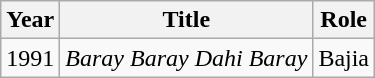<table class="wikitable sortable plainrowheaders">
<tr style="text-align:center;">
<th scope="col">Year</th>
<th scope="col">Title</th>
<th scope="col">Role</th>
</tr>
<tr>
<td>1991</td>
<td><em>Baray Baray Dahi Baray</em></td>
<td>Bajia</td>
</tr>
</table>
